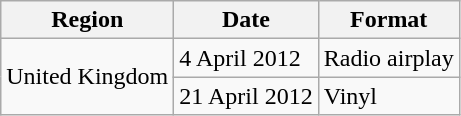<table class=wikitable>
<tr>
<th>Region</th>
<th>Date</th>
<th>Format</th>
</tr>
<tr>
<td rowspan="2">United Kingdom</td>
<td>4 April 2012</td>
<td>Radio airplay</td>
</tr>
<tr>
<td>21 April 2012</td>
<td>Vinyl</td>
</tr>
</table>
